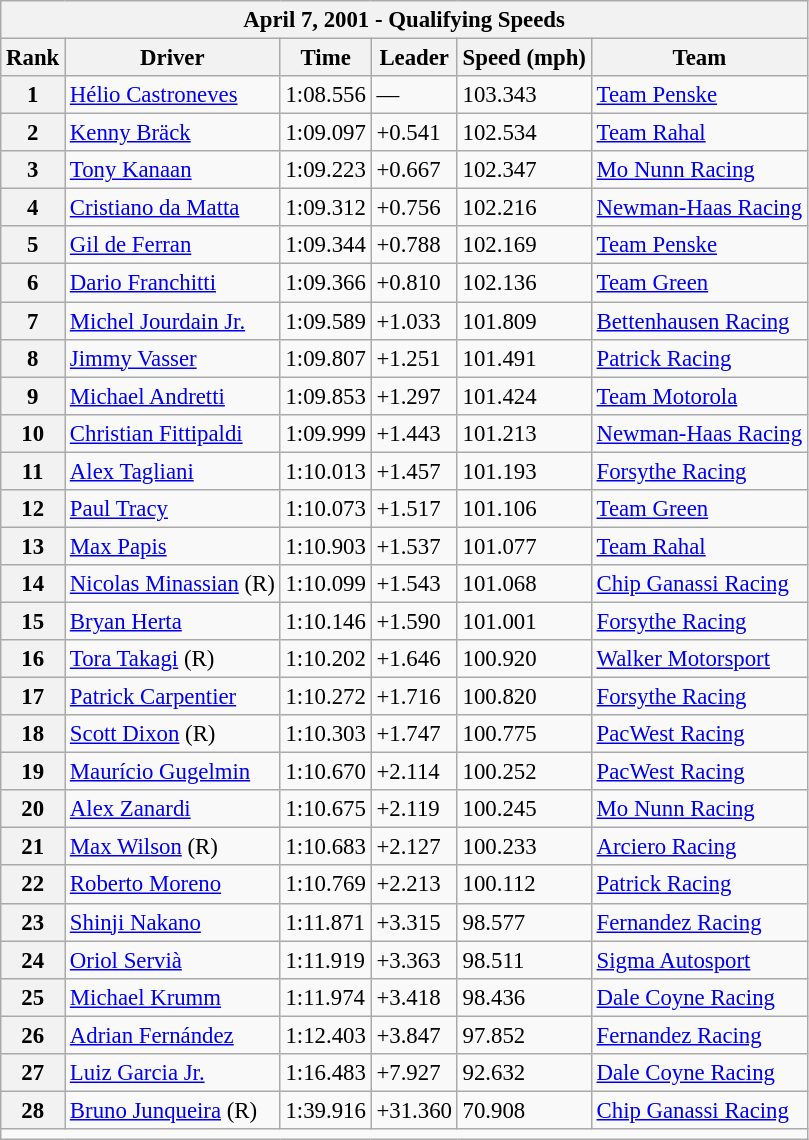<table class="wikitable" style="font-size:95%;">
<tr>
<th colspan=6>April 7, 2001 - Qualifying Speeds</th>
</tr>
<tr>
<th>Rank</th>
<th>Driver</th>
<th>Time</th>
<th>Leader</th>
<th>Speed (mph)</th>
<th>Team</th>
</tr>
<tr>
<th>1</th>
<td> <a href='#'>Hélio Castroneves</a></td>
<td>1:08.556</td>
<td>—</td>
<td>103.343</td>
<td><a href='#'>Team Penske</a></td>
</tr>
<tr>
<th>2</th>
<td> <a href='#'>Kenny Bräck</a></td>
<td>1:09.097</td>
<td>+0.541</td>
<td>102.534</td>
<td><a href='#'>Team Rahal</a></td>
</tr>
<tr>
<th>3</th>
<td> <a href='#'>Tony Kanaan</a></td>
<td>1:09.223</td>
<td>+0.667</td>
<td>102.347</td>
<td><a href='#'>Mo Nunn Racing</a></td>
</tr>
<tr>
<th>4</th>
<td> <a href='#'>Cristiano da Matta</a></td>
<td>1:09.312</td>
<td>+0.756</td>
<td>102.216</td>
<td><a href='#'>Newman-Haas Racing</a></td>
</tr>
<tr>
<th>5</th>
<td> <a href='#'>Gil de Ferran</a></td>
<td>1:09.344</td>
<td>+0.788</td>
<td>102.169</td>
<td><a href='#'>Team Penske</a></td>
</tr>
<tr>
<th>6</th>
<td> <a href='#'>Dario Franchitti</a></td>
<td>1:09.366</td>
<td>+0.810</td>
<td>102.136</td>
<td><a href='#'>Team Green</a></td>
</tr>
<tr>
<th>7</th>
<td> <a href='#'>Michel Jourdain Jr.</a></td>
<td>1:09.589</td>
<td>+1.033</td>
<td>101.809</td>
<td><a href='#'>Bettenhausen Racing</a></td>
</tr>
<tr>
<th>8</th>
<td> <a href='#'>Jimmy Vasser</a></td>
<td>1:09.807</td>
<td>+1.251</td>
<td>101.491</td>
<td><a href='#'>Patrick Racing</a></td>
</tr>
<tr>
<th>9</th>
<td> <a href='#'>Michael Andretti</a></td>
<td>1:09.853</td>
<td>+1.297</td>
<td>101.424</td>
<td><a href='#'>Team Motorola</a></td>
</tr>
<tr>
<th>10</th>
<td> <a href='#'>Christian Fittipaldi</a></td>
<td>1:09.999</td>
<td>+1.443</td>
<td>101.213</td>
<td><a href='#'>Newman-Haas Racing</a></td>
</tr>
<tr>
<th>11</th>
<td> <a href='#'>Alex Tagliani</a></td>
<td>1:10.013</td>
<td>+1.457</td>
<td>101.193</td>
<td><a href='#'>Forsythe Racing</a></td>
</tr>
<tr>
<th>12</th>
<td> <a href='#'>Paul Tracy</a></td>
<td>1:10.073</td>
<td>+1.517</td>
<td>101.106</td>
<td><a href='#'>Team Green</a></td>
</tr>
<tr>
<th>13</th>
<td> <a href='#'>Max Papis</a></td>
<td>1:10.903</td>
<td>+1.537</td>
<td>101.077</td>
<td><a href='#'>Team Rahal</a></td>
</tr>
<tr>
<th>14</th>
<td> <a href='#'>Nicolas Minassian</a> (R)</td>
<td>1:10.099</td>
<td>+1.543</td>
<td>101.068</td>
<td><a href='#'>Chip Ganassi Racing</a></td>
</tr>
<tr>
<th>15</th>
<td> <a href='#'>Bryan Herta</a></td>
<td>1:10.146</td>
<td>+1.590</td>
<td>101.001</td>
<td><a href='#'>Forsythe Racing</a></td>
</tr>
<tr>
<th>16</th>
<td> <a href='#'>Tora Takagi</a> (R)</td>
<td>1:10.202</td>
<td>+1.646</td>
<td>100.920</td>
<td><a href='#'>Walker Motorsport</a></td>
</tr>
<tr>
<th>17</th>
<td> <a href='#'>Patrick Carpentier</a></td>
<td>1:10.272</td>
<td>+1.716</td>
<td>100.820</td>
<td><a href='#'>Forsythe Racing</a></td>
</tr>
<tr>
<th>18</th>
<td> <a href='#'>Scott Dixon</a> (R)</td>
<td>1:10.303</td>
<td>+1.747</td>
<td>100.775</td>
<td><a href='#'>PacWest Racing</a></td>
</tr>
<tr>
<th>19</th>
<td> <a href='#'>Maurício Gugelmin</a></td>
<td>1:10.670</td>
<td>+2.114</td>
<td>100.252</td>
<td><a href='#'>PacWest Racing</a></td>
</tr>
<tr>
<th>20</th>
<td> <a href='#'>Alex Zanardi</a></td>
<td>1:10.675</td>
<td>+2.119</td>
<td>100.245</td>
<td><a href='#'>Mo Nunn Racing</a></td>
</tr>
<tr>
<th>21</th>
<td> <a href='#'>Max Wilson</a> (R)</td>
<td>1:10.683</td>
<td>+2.127</td>
<td>100.233</td>
<td><a href='#'>Arciero Racing</a></td>
</tr>
<tr>
<th>22</th>
<td> <a href='#'>Roberto Moreno</a></td>
<td>1:10.769</td>
<td>+2.213</td>
<td>100.112</td>
<td><a href='#'>Patrick Racing</a></td>
</tr>
<tr>
<th>23</th>
<td> <a href='#'>Shinji Nakano</a></td>
<td>1:11.871</td>
<td>+3.315</td>
<td>98.577</td>
<td><a href='#'>Fernandez Racing</a></td>
</tr>
<tr>
<th>24</th>
<td> <a href='#'>Oriol Servià</a></td>
<td>1:11.919</td>
<td>+3.363</td>
<td>98.511</td>
<td><a href='#'>Sigma Autosport</a></td>
</tr>
<tr>
<th>25</th>
<td> <a href='#'>Michael Krumm</a></td>
<td>1:11.974</td>
<td>+3.418</td>
<td>98.436</td>
<td><a href='#'>Dale Coyne Racing</a></td>
</tr>
<tr>
<th>26</th>
<td> <a href='#'>Adrian Fernández</a></td>
<td>1:12.403</td>
<td>+3.847</td>
<td>97.852</td>
<td><a href='#'>Fernandez Racing</a></td>
</tr>
<tr>
<th>27</th>
<td> <a href='#'>Luiz Garcia Jr.</a></td>
<td>1:16.483</td>
<td>+7.927</td>
<td>92.632</td>
<td><a href='#'>Dale Coyne Racing</a></td>
</tr>
<tr>
<th>28</th>
<td> <a href='#'>Bruno Junqueira</a> (R)</td>
<td>1:39.916</td>
<td>+31.360</td>
<td>70.908</td>
<td><a href='#'>Chip Ganassi Racing</a></td>
</tr>
<tr>
<td colspan="6"></td>
</tr>
</table>
